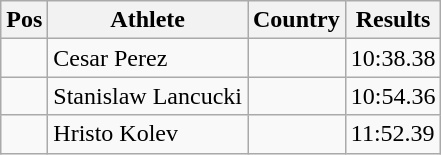<table class="wikitable">
<tr>
<th>Pos</th>
<th>Athlete</th>
<th>Country</th>
<th>Results</th>
</tr>
<tr>
<td align="center"></td>
<td>Cesar Perez</td>
<td></td>
<td>10:38.38</td>
</tr>
<tr>
<td align="center"></td>
<td>Stanislaw Lancucki</td>
<td></td>
<td>10:54.36</td>
</tr>
<tr>
<td align="center"></td>
<td>Hristo Kolev</td>
<td></td>
<td>11:52.39</td>
</tr>
</table>
